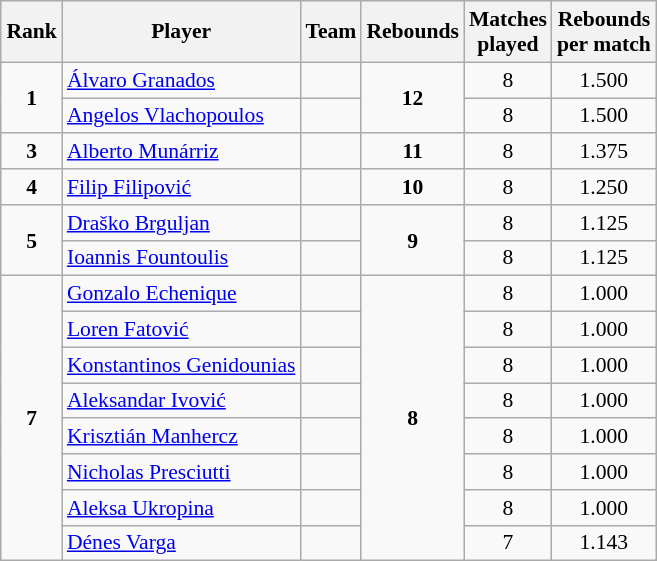<table class="wikitable sortable" style="text-align: center; font-size: 90%; margin-left: 1em;">
<tr>
<th>Rank</th>
<th>Player</th>
<th>Team</th>
<th>Rebounds</th>
<th>Matches<br>played</th>
<th>Rebounds<br>per match</th>
</tr>
<tr>
<td rowspan="2"><strong>1</strong></td>
<td style="text-align: left;" data-sort-value="Granados, Álvaro"><a href='#'>Álvaro Granados</a></td>
<td style="text-align: left;"></td>
<td rowspan="2"><strong>12</strong></td>
<td>8</td>
<td>1.500</td>
</tr>
<tr>
<td style="text-align: left;" data-sort-value="Vlachopoulos, Angelos"><a href='#'>Angelos Vlachopoulos</a></td>
<td style="text-align: left;"></td>
<td>8</td>
<td>1.500</td>
</tr>
<tr>
<td><strong>3</strong></td>
<td style="text-align: left;" data-sort-value="Munárriz, Alberto"><a href='#'>Alberto Munárriz</a></td>
<td style="text-align: left;"></td>
<td><strong>11</strong></td>
<td>8</td>
<td>1.375</td>
</tr>
<tr>
<td><strong>4</strong></td>
<td style="text-align: left;" data-sort-value="Filipović, Filip"><a href='#'>Filip Filipović</a></td>
<td style="text-align: left;"></td>
<td><strong>10</strong></td>
<td>8</td>
<td>1.250</td>
</tr>
<tr>
<td rowspan="2"><strong>5</strong></td>
<td style="text-align: left;" data-sort-value="Brguljan, Draško"><a href='#'>Draško Brguljan</a></td>
<td style="text-align: left;"></td>
<td rowspan="2"><strong>9</strong></td>
<td>8</td>
<td>1.125</td>
</tr>
<tr>
<td style="text-align: left;" data-sort-value="Fountoulis, Ioannis"><a href='#'>Ioannis Fountoulis</a></td>
<td style="text-align: left;"></td>
<td>8</td>
<td>1.125</td>
</tr>
<tr>
<td rowspan="8"><strong>7</strong></td>
<td style="text-align: left;" data-sort-value="Echenique, Gonzalo"><a href='#'>Gonzalo Echenique</a></td>
<td style="text-align: left;"></td>
<td rowspan="8"><strong>8</strong></td>
<td>8</td>
<td>1.000</td>
</tr>
<tr>
<td style="text-align: left;" data-sort-value="Fatović, Loren"><a href='#'>Loren Fatović</a></td>
<td style="text-align: left;"></td>
<td>8</td>
<td>1.000</td>
</tr>
<tr>
<td style="text-align: left;" data-sort-value="Genidounias, Konstantinos"><a href='#'>Konstantinos Genidounias</a></td>
<td style="text-align: left;"></td>
<td>8</td>
<td>1.000</td>
</tr>
<tr>
<td style="text-align: left;" data-sort-value="Ivović, Aleksandar"><a href='#'>Aleksandar Ivović</a></td>
<td style="text-align: left;"></td>
<td>8</td>
<td>1.000</td>
</tr>
<tr>
<td style="text-align: left;" data-sort-value="Manhercz, Krisztián"><a href='#'>Krisztián Manhercz</a></td>
<td style="text-align: left;"></td>
<td>8</td>
<td>1.000</td>
</tr>
<tr>
<td style="text-align: left;" data-sort-value="Presciutti, Nicholas"><a href='#'>Nicholas Presciutti</a></td>
<td style="text-align: left;"></td>
<td>8</td>
<td>1.000</td>
</tr>
<tr>
<td style="text-align: left;" data-sort-value="Ukropina, Aleksa"><a href='#'>Aleksa Ukropina</a></td>
<td style="text-align: left;"></td>
<td>8</td>
<td>1.000</td>
</tr>
<tr>
<td style="text-align: left;" data-sort-value="Varga, Dénes"><a href='#'>Dénes Varga</a></td>
<td style="text-align: left;"></td>
<td>7</td>
<td>1.143</td>
</tr>
</table>
